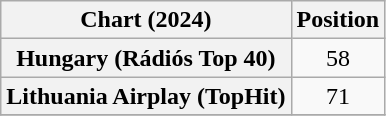<table class="wikitable sortable plainrowheaders" style="text-align:center">
<tr>
<th scope="col">Chart (2024)</th>
<th scope="col">Position</th>
</tr>
<tr>
<th scope="row">Hungary (Rádiós Top 40)</th>
<td>58</td>
</tr>
<tr>
<th scope="row">Lithuania Airplay (TopHit)</th>
<td>71</td>
</tr>
<tr>
</tr>
</table>
